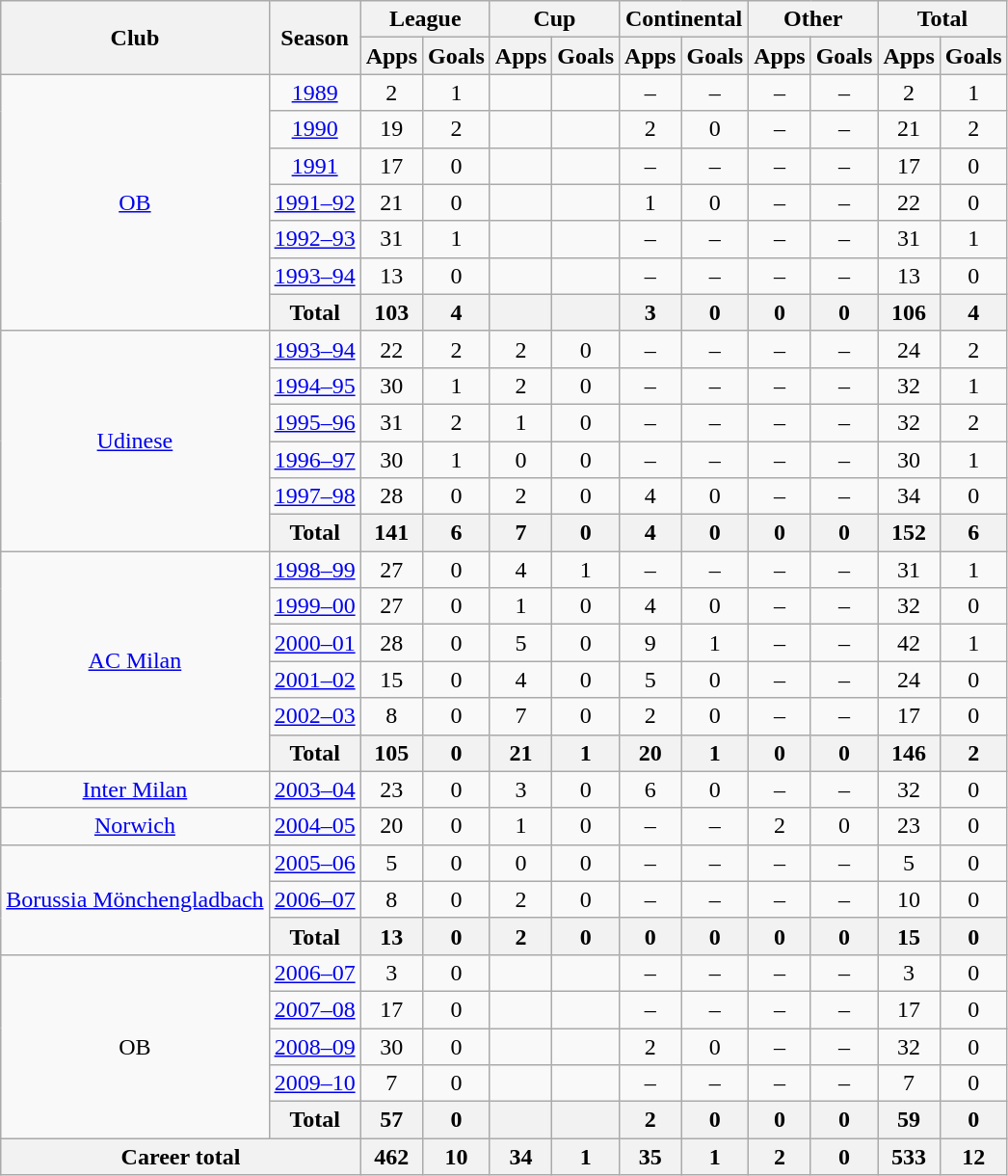<table class="wikitable" style="text-align:center">
<tr>
<th rowspan="2">Club</th>
<th rowspan="2">Season</th>
<th colspan="2">League</th>
<th colspan="2">Cup</th>
<th colspan="2">Continental</th>
<th colspan="2">Other</th>
<th colspan="2">Total</th>
</tr>
<tr>
<th>Apps</th>
<th>Goals</th>
<th>Apps</th>
<th>Goals</th>
<th>Apps</th>
<th>Goals</th>
<th>Apps</th>
<th>Goals</th>
<th>Apps</th>
<th>Goals</th>
</tr>
<tr>
<td rowspan="7"><a href='#'>OB</a></td>
<td><a href='#'>1989</a></td>
<td>2</td>
<td>1</td>
<td></td>
<td></td>
<td>–</td>
<td>–</td>
<td>–</td>
<td>–</td>
<td>2</td>
<td>1</td>
</tr>
<tr>
<td><a href='#'>1990</a></td>
<td>19</td>
<td>2</td>
<td></td>
<td></td>
<td>2</td>
<td>0</td>
<td>–</td>
<td>–</td>
<td>21</td>
<td>2</td>
</tr>
<tr>
<td><a href='#'>1991</a></td>
<td>17</td>
<td>0</td>
<td></td>
<td></td>
<td>–</td>
<td>–</td>
<td>–</td>
<td>–</td>
<td>17</td>
<td>0</td>
</tr>
<tr>
<td><a href='#'>1991–92</a></td>
<td>21</td>
<td>0</td>
<td></td>
<td></td>
<td>1</td>
<td>0</td>
<td>–</td>
<td>–</td>
<td>22</td>
<td>0</td>
</tr>
<tr>
<td><a href='#'>1992–93</a></td>
<td>31</td>
<td>1</td>
<td></td>
<td></td>
<td>–</td>
<td>–</td>
<td>–</td>
<td>–</td>
<td>31</td>
<td>1</td>
</tr>
<tr>
<td><a href='#'>1993–94</a></td>
<td>13</td>
<td>0</td>
<td></td>
<td></td>
<td>–</td>
<td>–</td>
<td>–</td>
<td>–</td>
<td>13</td>
<td>0</td>
</tr>
<tr>
<th>Total</th>
<th>103</th>
<th>4</th>
<th></th>
<th></th>
<th>3</th>
<th>0</th>
<th>0</th>
<th>0</th>
<th>106</th>
<th>4</th>
</tr>
<tr>
<td rowspan="6"><a href='#'>Udinese</a></td>
<td><a href='#'>1993–94</a></td>
<td>22</td>
<td>2</td>
<td>2</td>
<td>0</td>
<td>–</td>
<td>–</td>
<td>–</td>
<td>–</td>
<td>24</td>
<td>2</td>
</tr>
<tr>
<td><a href='#'>1994–95</a></td>
<td>30</td>
<td>1</td>
<td>2</td>
<td>0</td>
<td>–</td>
<td>–</td>
<td>–</td>
<td>–</td>
<td>32</td>
<td>1</td>
</tr>
<tr>
<td><a href='#'>1995–96</a></td>
<td>31</td>
<td>2</td>
<td>1</td>
<td>0</td>
<td>–</td>
<td>–</td>
<td>–</td>
<td>–</td>
<td>32</td>
<td>2</td>
</tr>
<tr>
<td><a href='#'>1996–97</a></td>
<td>30</td>
<td>1</td>
<td>0</td>
<td>0</td>
<td>–</td>
<td>–</td>
<td>–</td>
<td>–</td>
<td>30</td>
<td>1</td>
</tr>
<tr>
<td><a href='#'>1997–98</a></td>
<td>28</td>
<td>0</td>
<td>2</td>
<td>0</td>
<td>4</td>
<td>0</td>
<td>–</td>
<td>–</td>
<td>34</td>
<td>0</td>
</tr>
<tr>
<th>Total</th>
<th>141</th>
<th>6</th>
<th>7</th>
<th>0</th>
<th>4</th>
<th>0</th>
<th>0</th>
<th>0</th>
<th>152</th>
<th>6</th>
</tr>
<tr>
<td rowspan="6"><a href='#'>AC Milan</a></td>
<td><a href='#'>1998–99</a></td>
<td>27</td>
<td>0</td>
<td>4</td>
<td>1</td>
<td>–</td>
<td>–</td>
<td>–</td>
<td>–</td>
<td>31</td>
<td>1</td>
</tr>
<tr>
<td><a href='#'>1999–00</a></td>
<td>27</td>
<td>0</td>
<td>1</td>
<td>0</td>
<td>4</td>
<td>0</td>
<td>–</td>
<td>–</td>
<td>32</td>
<td>0</td>
</tr>
<tr>
<td><a href='#'>2000–01</a></td>
<td>28</td>
<td>0</td>
<td>5</td>
<td>0</td>
<td>9</td>
<td>1</td>
<td>–</td>
<td>–</td>
<td>42</td>
<td>1</td>
</tr>
<tr>
<td><a href='#'>2001–02</a></td>
<td>15</td>
<td>0</td>
<td>4</td>
<td>0</td>
<td>5</td>
<td>0</td>
<td>–</td>
<td>–</td>
<td>24</td>
<td>0</td>
</tr>
<tr>
<td><a href='#'>2002–03</a></td>
<td>8</td>
<td>0</td>
<td>7</td>
<td>0</td>
<td>2</td>
<td>0</td>
<td>–</td>
<td>–</td>
<td>17</td>
<td>0</td>
</tr>
<tr>
<th>Total</th>
<th>105</th>
<th>0</th>
<th>21</th>
<th>1</th>
<th>20</th>
<th>1</th>
<th>0</th>
<th>0</th>
<th>146</th>
<th>2</th>
</tr>
<tr>
<td><a href='#'>Inter Milan</a></td>
<td><a href='#'>2003–04</a></td>
<td>23</td>
<td>0</td>
<td>3</td>
<td>0</td>
<td>6</td>
<td>0</td>
<td>–</td>
<td>–</td>
<td>32</td>
<td>0</td>
</tr>
<tr>
<td><a href='#'>Norwich</a></td>
<td><a href='#'>2004–05</a></td>
<td>20</td>
<td>0</td>
<td>1</td>
<td>0</td>
<td>–</td>
<td>–</td>
<td>2</td>
<td>0</td>
<td>23</td>
<td>0</td>
</tr>
<tr>
<td rowspan="3"><a href='#'>Borussia Mönchengladbach</a></td>
<td><a href='#'>2005–06</a></td>
<td>5</td>
<td>0</td>
<td>0</td>
<td>0</td>
<td>–</td>
<td>–</td>
<td>–</td>
<td>–</td>
<td>5</td>
<td>0</td>
</tr>
<tr>
<td><a href='#'>2006–07</a></td>
<td>8</td>
<td>0</td>
<td>2</td>
<td>0</td>
<td>–</td>
<td>–</td>
<td>–</td>
<td>–</td>
<td>10</td>
<td>0</td>
</tr>
<tr>
<th>Total</th>
<th>13</th>
<th>0</th>
<th>2</th>
<th>0</th>
<th>0</th>
<th>0</th>
<th>0</th>
<th>0</th>
<th>15</th>
<th>0</th>
</tr>
<tr>
<td rowspan="5">OB</td>
<td><a href='#'>2006–07</a></td>
<td>3</td>
<td>0</td>
<td></td>
<td></td>
<td>–</td>
<td>–</td>
<td>–</td>
<td>–</td>
<td>3</td>
<td>0</td>
</tr>
<tr>
<td><a href='#'>2007–08</a></td>
<td>17</td>
<td>0</td>
<td></td>
<td></td>
<td>–</td>
<td>–</td>
<td>–</td>
<td>–</td>
<td>17</td>
<td>0</td>
</tr>
<tr>
<td><a href='#'>2008–09</a></td>
<td>30</td>
<td>0</td>
<td></td>
<td></td>
<td>2</td>
<td>0</td>
<td>–</td>
<td>–</td>
<td>32</td>
<td>0</td>
</tr>
<tr>
<td><a href='#'>2009–10</a></td>
<td>7</td>
<td>0</td>
<td></td>
<td></td>
<td>–</td>
<td>–</td>
<td>–</td>
<td>–</td>
<td>7</td>
<td>0</td>
</tr>
<tr>
<th>Total</th>
<th>57</th>
<th>0</th>
<th></th>
<th></th>
<th>2</th>
<th>0</th>
<th>0</th>
<th>0</th>
<th>59</th>
<th>0</th>
</tr>
<tr>
<th colspan="2">Career total</th>
<th>462</th>
<th>10</th>
<th>34</th>
<th>1</th>
<th>35</th>
<th>1</th>
<th>2</th>
<th>0</th>
<th>533</th>
<th>12</th>
</tr>
</table>
